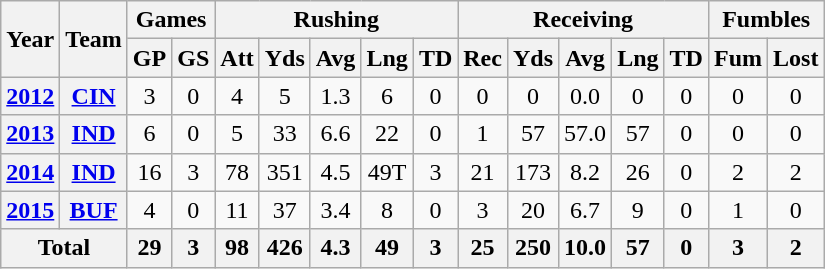<table class=wikitable style="text-align:center;">
<tr>
<th rowspan="2">Year</th>
<th rowspan="2">Team</th>
<th colspan="2">Games</th>
<th colspan="5">Rushing</th>
<th colspan="5">Receiving</th>
<th colspan="2">Fumbles</th>
</tr>
<tr>
<th>GP</th>
<th>GS</th>
<th>Att</th>
<th>Yds</th>
<th>Avg</th>
<th>Lng</th>
<th>TD</th>
<th>Rec</th>
<th>Yds</th>
<th>Avg</th>
<th>Lng</th>
<th>TD</th>
<th>Fum</th>
<th>Lost</th>
</tr>
<tr>
<th><a href='#'>2012</a></th>
<th><a href='#'>CIN</a></th>
<td>3</td>
<td>0</td>
<td>4</td>
<td>5</td>
<td>1.3</td>
<td>6</td>
<td>0</td>
<td>0</td>
<td>0</td>
<td>0.0</td>
<td>0</td>
<td>0</td>
<td>0</td>
<td>0</td>
</tr>
<tr>
<th><a href='#'>2013</a></th>
<th><a href='#'>IND</a></th>
<td>6</td>
<td>0</td>
<td>5</td>
<td>33</td>
<td>6.6</td>
<td>22</td>
<td>0</td>
<td>1</td>
<td>57</td>
<td>57.0</td>
<td>57</td>
<td>0</td>
<td>0</td>
<td>0</td>
</tr>
<tr>
<th><a href='#'>2014</a></th>
<th><a href='#'>IND</a></th>
<td>16</td>
<td>3</td>
<td>78</td>
<td>351</td>
<td>4.5</td>
<td>49T</td>
<td>3</td>
<td>21</td>
<td>173</td>
<td>8.2</td>
<td>26</td>
<td>0</td>
<td>2</td>
<td>2</td>
</tr>
<tr>
<th><a href='#'>2015</a></th>
<th><a href='#'>BUF</a></th>
<td>4</td>
<td>0</td>
<td>11</td>
<td>37</td>
<td>3.4</td>
<td>8</td>
<td>0</td>
<td>3</td>
<td>20</td>
<td>6.7</td>
<td>9</td>
<td>0</td>
<td>1</td>
<td>0</td>
</tr>
<tr>
<th colspan="2">Total</th>
<th>29</th>
<th>3</th>
<th>98</th>
<th>426</th>
<th>4.3</th>
<th>49</th>
<th>3</th>
<th>25</th>
<th>250</th>
<th>10.0</th>
<th>57</th>
<th>0</th>
<th>3</th>
<th>2</th>
</tr>
</table>
